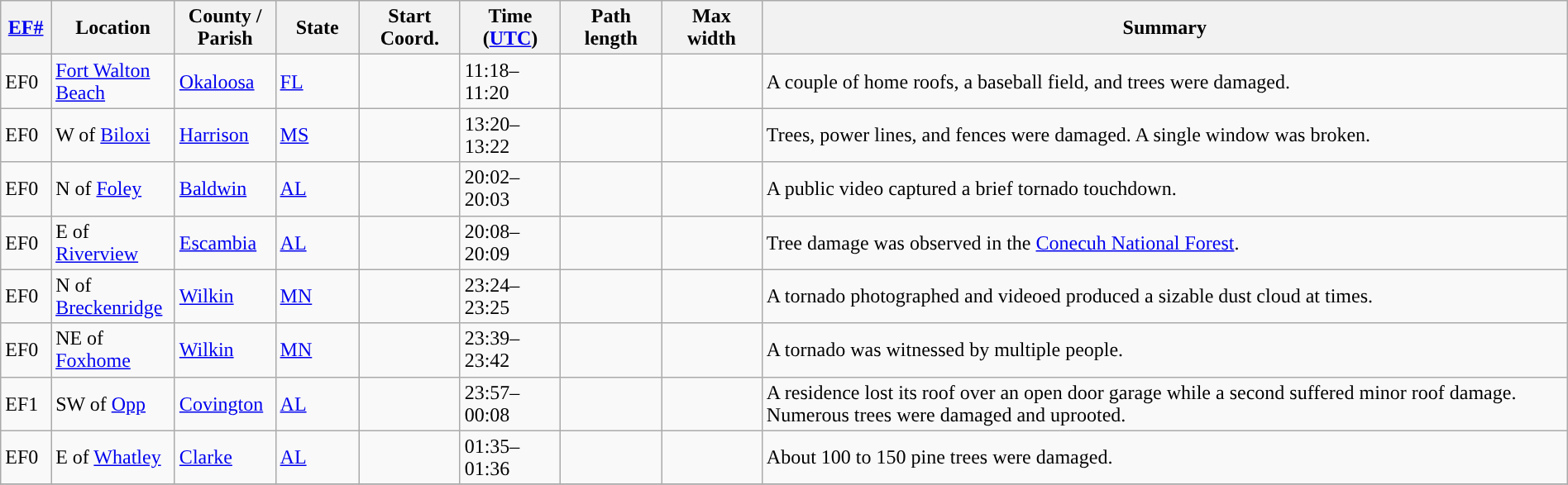<table class="wikitable sortable" style="width:100%;">
<tr>
<th scope="col"  style="width:3%; text-align:center;"><a href='#'>EF#</a></th>
<th scope="col"  style="width:7%; text-align:center;" class="unsortable">Location</th>
<th scope="col"  style="width:6%; text-align:center;" class="unsortable">County / Parish</th>
<th scope="col"  style="width:5%; text-align:center;">State</th>
<th scope="col"  style="width:6%; text-align:center;">Start Coord.</th>
<th scope="col"  style="width:6%; text-align:center;">Time (<a href='#'>UTC</a>)</th>
<th scope="col"  style="width:6%; text-align:center;">Path length</th>
<th scope="col"  style="width:6%; text-align:center;">Max width</th>
<th scope="col" class="unsortable" style="width:48%; text-align:center;">Summary</th>
</tr>
<tr>
<td>EF0</td>
<td><a href='#'>Fort Walton Beach</a></td>
<td><a href='#'>Okaloosa</a></td>
<td><a href='#'>FL</a></td>
<td></td>
<td>11:18–11:20</td>
<td></td>
<td></td>
<td>A couple of home roofs, a baseball field, and trees were damaged.</td>
</tr>
<tr>
<td>EF0</td>
<td>W of <a href='#'>Biloxi</a></td>
<td><a href='#'>Harrison</a></td>
<td><a href='#'>MS</a></td>
<td></td>
<td>13:20–13:22</td>
<td></td>
<td></td>
<td>Trees, power lines, and fences were damaged. A single window was broken.</td>
</tr>
<tr>
<td>EF0</td>
<td>N of <a href='#'>Foley</a></td>
<td><a href='#'>Baldwin</a></td>
<td><a href='#'>AL</a></td>
<td></td>
<td>20:02–20:03</td>
<td></td>
<td></td>
<td>A public video captured a brief tornado touchdown.</td>
</tr>
<tr>
<td>EF0</td>
<td>E of <a href='#'>Riverview</a></td>
<td><a href='#'>Escambia</a></td>
<td><a href='#'>AL</a></td>
<td></td>
<td>20:08–20:09</td>
<td></td>
<td></td>
<td>Tree damage was observed in the <a href='#'>Conecuh National Forest</a>.</td>
</tr>
<tr>
<td>EF0</td>
<td>N of <a href='#'>Breckenridge</a></td>
<td><a href='#'>Wilkin</a></td>
<td><a href='#'>MN</a></td>
<td></td>
<td>23:24–23:25</td>
<td></td>
<td></td>
<td>A tornado photographed and videoed produced a sizable dust cloud at times.</td>
</tr>
<tr>
<td>EF0</td>
<td>NE of <a href='#'>Foxhome</a></td>
<td><a href='#'>Wilkin</a></td>
<td><a href='#'>MN</a></td>
<td></td>
<td>23:39–23:42</td>
<td></td>
<td></td>
<td>A tornado was witnessed by multiple people.</td>
</tr>
<tr>
<td>EF1</td>
<td>SW of <a href='#'>Opp</a></td>
<td><a href='#'>Covington</a></td>
<td><a href='#'>AL</a></td>
<td></td>
<td>23:57–00:08</td>
<td></td>
<td></td>
<td>A residence lost its roof over an open door garage while a second suffered minor roof damage. Numerous trees were damaged and uprooted.</td>
</tr>
<tr>
<td>EF0</td>
<td>E of <a href='#'>Whatley</a></td>
<td><a href='#'>Clarke</a></td>
<td><a href='#'>AL</a></td>
<td></td>
<td>01:35–01:36</td>
<td></td>
<td></td>
<td>About 100 to 150 pine trees were damaged.</td>
</tr>
<tr>
</tr>
</table>
